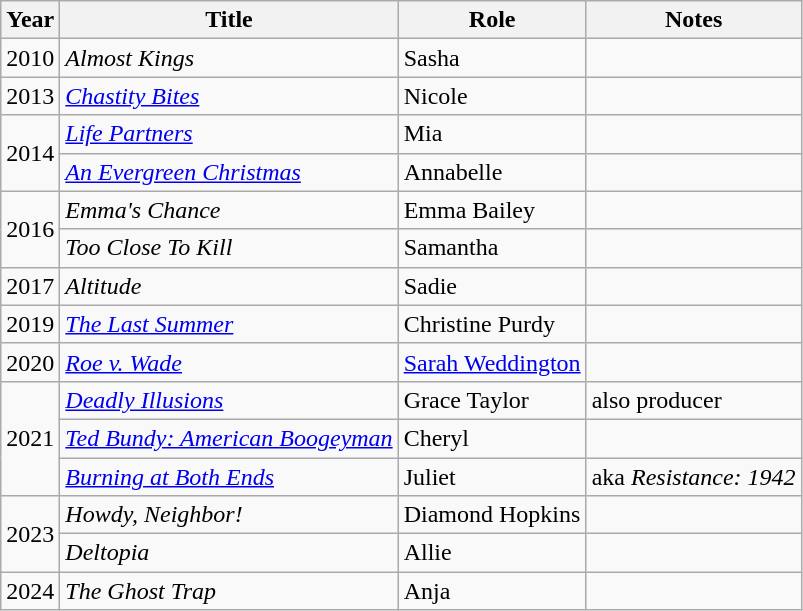<table class="wikitable sortable">
<tr>
<th>Year</th>
<th>Title</th>
<th>Role</th>
<th class="unsortable">Notes</th>
</tr>
<tr>
<td>2010</td>
<td><em>Almost Kings</em></td>
<td>Sasha</td>
<td></td>
</tr>
<tr>
<td>2013</td>
<td><em><a href='#'>Chastity Bites</a></em></td>
<td>Nicole</td>
<td></td>
</tr>
<tr>
<td rowspan="2">2014</td>
<td><em><a href='#'>Life Partners</a></em></td>
<td>Mia</td>
<td></td>
</tr>
<tr>
<td><em><a href='#'>An Evergreen Christmas</a></em></td>
<td>Annabelle</td>
<td></td>
</tr>
<tr>
<td rowspan="2">2016</td>
<td><em>Emma's Chance</em></td>
<td>Emma Bailey</td>
<td></td>
</tr>
<tr>
<td><em>Too Close To Kill</em></td>
<td>Samantha</td>
<td></td>
</tr>
<tr>
<td>2017</td>
<td><em>Altitude</em></td>
<td>Sadie</td>
<td></td>
</tr>
<tr>
<td>2019</td>
<td><em><a href='#'>The Last Summer</a></em></td>
<td>Christine Purdy</td>
<td></td>
</tr>
<tr>
<td>2020</td>
<td><em><a href='#'>Roe v. Wade</a></em></td>
<td><a href='#'>Sarah Weddington</a></td>
<td></td>
</tr>
<tr>
<td rowspan="3">2021</td>
<td><em><a href='#'>Deadly Illusions</a></em></td>
<td>Grace Taylor</td>
<td>also producer</td>
</tr>
<tr>
<td><em><a href='#'>Ted Bundy: American Boogeyman</a></em></td>
<td>Cheryl</td>
<td></td>
</tr>
<tr>
<td><em><a href='#'>Burning at Both Ends</a></em></td>
<td>Juliet</td>
<td>aka <em>Resistance: 1942</em></td>
</tr>
<tr>
<td rowspan="2">2023</td>
<td><em>Howdy, Neighbor!</em></td>
<td>Diamond Hopkins</td>
<td></td>
</tr>
<tr>
<td><em>Deltopia</em></td>
<td>Allie</td>
</tr>
<tr>
<td>2024</td>
<td><em>The Ghost Trap</em></td>
<td>Anja</td>
<td></td>
</tr>
</table>
